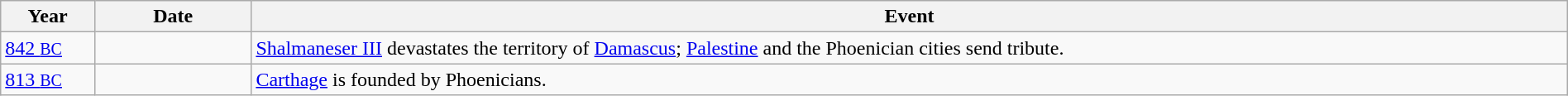<table class="wikitable" width="100%">
<tr>
<th style="width:6%">Year</th>
<th style="width:10%">Date</th>
<th>Event</th>
</tr>
<tr>
<td><a href='#'>842 <small>BC</small></a></td>
<td></td>
<td><a href='#'>Shalmaneser III</a> devastates the territory of <a href='#'>Damascus</a>; <a href='#'>Palestine</a> and the Phoenician cities send tribute.</td>
</tr>
<tr>
<td><a href='#'>813 <small>BC</small></a></td>
<td></td>
<td><a href='#'>Carthage</a> is founded by Phoenicians.</td>
</tr>
</table>
